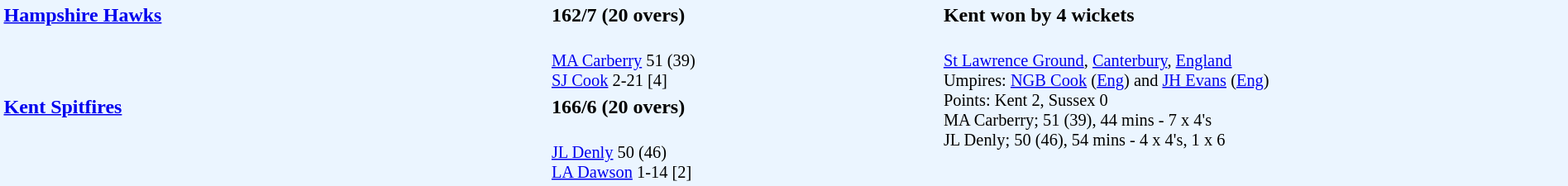<table style="width:100%; background:#ebf5ff;">
<tr>
<td style="width:35%; vertical-align:top;" rowspan="2"><strong><a href='#'>Hampshire Hawks</a></strong></td>
<td style="width:25%;"><strong>162/7 (20 overs)</strong></td>
<td style="width:40%;"><strong>Kent won by 4 wickets</strong></td>
</tr>
<tr>
<td style="font-size: 85%;"><br><a href='#'>MA Carberry</a> 51 (39)<br>
<a href='#'>SJ Cook</a> 2-21 [4]</td>
<td style="vertical-align:top; font-size:85%;" rowspan="3"><br><a href='#'>St Lawrence Ground</a>, <a href='#'>Canterbury</a>, <a href='#'>England</a><br>
Umpires: <a href='#'>NGB Cook</a> (<a href='#'>Eng</a>) and <a href='#'>JH Evans</a> (<a href='#'>Eng</a>)<br>
Points: Kent 2, Sussex 0<br>MA Carberry; 51 (39), 44 mins - 7 x 4's<br>
JL Denly; 50 (46), 54 mins - 4 x 4's, 1 x 6</td>
</tr>
<tr>
<td style="vertical-align:top;" rowspan="2"><strong><a href='#'>Kent Spitfires</a></strong></td>
<td><strong>166/6 (20 overs)</strong></td>
</tr>
<tr>
<td style="font-size: 85%;"><br><a href='#'>JL Denly</a> 50 (46)<br>
<a href='#'>LA Dawson</a> 1-14 [2]</td>
</tr>
</table>
